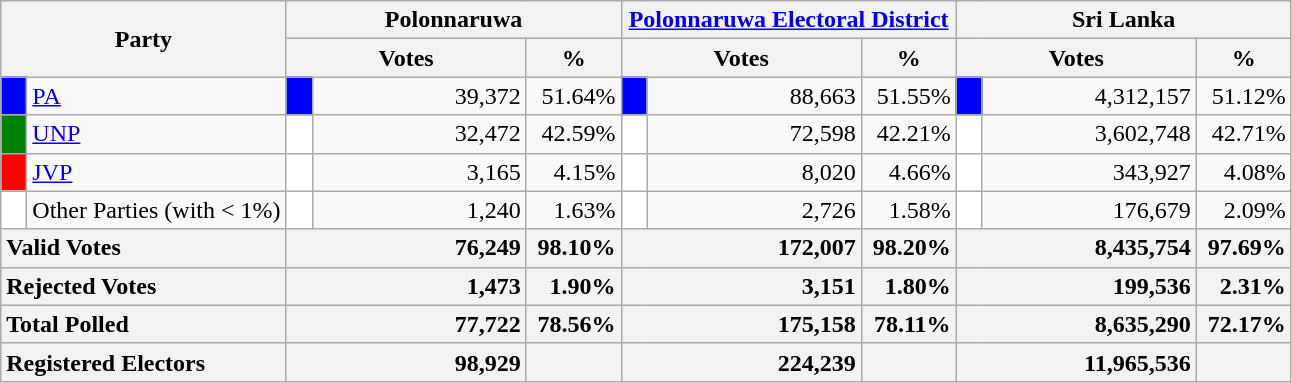<table class="wikitable">
<tr>
<th colspan="2" width="144px"rowspan="2">Party</th>
<th colspan="3" width="216px">Polonnaruwa</th>
<th colspan="3" width="216px"><a href='#'>Polonnaruwa Electoral District</a></th>
<th colspan="3" width="216px">Sri Lanka</th>
</tr>
<tr>
<th colspan="2" width="144px">Votes</th>
<th>%</th>
<th colspan="2" width="144px">Votes</th>
<th>%</th>
<th colspan="2" width="144px">Votes</th>
<th>%</th>
</tr>
<tr>
<td style="background-color:blue;" width="10px"></td>
<td style="text-align:left;"><a href='#'>PA</a></td>
<td style="background-color:blue;" width="10px"></td>
<td style="text-align:right;">39,372</td>
<td style="text-align:right;">51.64%</td>
<td style="background-color:blue;" width="10px"></td>
<td style="text-align:right;">88,663</td>
<td style="text-align:right;">51.55%</td>
<td style="background-color:blue;" width="10px"></td>
<td style="text-align:right;">4,312,157</td>
<td style="text-align:right;">51.12%</td>
</tr>
<tr>
<td style="background-color:green;" width="10px"></td>
<td style="text-align:left;"><a href='#'>UNP</a></td>
<td style="background-color:white;" width="10px"></td>
<td style="text-align:right;">32,472</td>
<td style="text-align:right;">42.59%</td>
<td style="background-color:white;" width="10px"></td>
<td style="text-align:right;">72,598</td>
<td style="text-align:right;">42.21%</td>
<td style="background-color:white;" width="10px"></td>
<td style="text-align:right;">3,602,748</td>
<td style="text-align:right;">42.71%</td>
</tr>
<tr>
<td style="background-color:red;" width="10px"></td>
<td style="text-align:left;"><a href='#'>JVP</a></td>
<td style="background-color:white;" width="10px"></td>
<td style="text-align:right;">3,165</td>
<td style="text-align:right;">4.15%</td>
<td style="background-color:white;" width="10px"></td>
<td style="text-align:right;">8,020</td>
<td style="text-align:right;">4.66%</td>
<td style="background-color:white;" width="10px"></td>
<td style="text-align:right;">343,927</td>
<td style="text-align:right;">4.08%</td>
</tr>
<tr>
<td style="background-color:white;" width="10px"></td>
<td style="text-align:left;">Other Parties (with < 1%)</td>
<td style="background-color:white;" width="10px"></td>
<td style="text-align:right;">1,240</td>
<td style="text-align:right;">1.63%</td>
<td style="background-color:white;" width="10px"></td>
<td style="text-align:right;">2,726</td>
<td style="text-align:right;">1.58%</td>
<td style="background-color:white;" width="10px"></td>
<td style="text-align:right;">176,679</td>
<td style="text-align:right;">2.09%</td>
</tr>
<tr>
<th colspan="2" width="144px"style="text-align:left;">Valid Votes</th>
<th style="text-align:right;"colspan="2" width="144px">76,249</th>
<th style="text-align:right;">98.10%</th>
<th style="text-align:right;"colspan="2" width="144px">172,007</th>
<th style="text-align:right;">98.20%</th>
<th style="text-align:right;"colspan="2" width="144px">8,435,754</th>
<th style="text-align:right;">97.69%</th>
</tr>
<tr>
<th colspan="2" width="144px"style="text-align:left;">Rejected Votes</th>
<th style="text-align:right;"colspan="2" width="144px">1,473</th>
<th style="text-align:right;">1.90%</th>
<th style="text-align:right;"colspan="2" width="144px">3,151</th>
<th style="text-align:right;">1.80%</th>
<th style="text-align:right;"colspan="2" width="144px">199,536</th>
<th style="text-align:right;">2.31%</th>
</tr>
<tr>
<th colspan="2" width="144px"style="text-align:left;">Total Polled</th>
<th style="text-align:right;"colspan="2" width="144px">77,722</th>
<th style="text-align:right;">78.56%</th>
<th style="text-align:right;"colspan="2" width="144px">175,158</th>
<th style="text-align:right;">78.11%</th>
<th style="text-align:right;"colspan="2" width="144px">8,635,290</th>
<th style="text-align:right;">72.17%</th>
</tr>
<tr>
<th colspan="2" width="144px"style="text-align:left;">Registered Electors</th>
<th style="text-align:right;"colspan="2" width="144px">98,929</th>
<th></th>
<th style="text-align:right;"colspan="2" width="144px">224,239</th>
<th></th>
<th style="text-align:right;"colspan="2" width="144px">11,965,536</th>
<th></th>
</tr>
</table>
